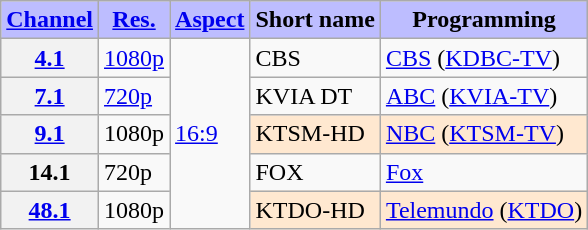<table class="wikitable">
<tr>
<th style="background-color: #bdbdff" scope="col"><a href='#'>Channel</a></th>
<th style="background-color: #bdbdff" scope="col"><a href='#'>Res.</a></th>
<th style="background-color: #bdbdff" scope="col"><a href='#'>Aspect</a></th>
<th style="background-color: #bdbdff" scope="col">Short name</th>
<th style="background-color: #bdbdff" scope="col">Programming</th>
</tr>
<tr>
<th scope="row"><a href='#'>4.1</a></th>
<td><a href='#'>1080p</a></td>
<td rowspan="5"><a href='#'>16:9</a></td>
<td>CBS</td>
<td><a href='#'>CBS</a> (<a href='#'>KDBC-TV</a>)</td>
</tr>
<tr>
<th scope="row"><a href='#'>7.1</a></th>
<td><a href='#'>720p</a></td>
<td>KVIA DT</td>
<td><a href='#'>ABC</a> (<a href='#'>KVIA-TV</a>)</td>
</tr>
<tr>
<th scope="row"><a href='#'>9.1</a></th>
<td>1080p</td>
<td style="background-color: #ffe8d0">KTSM-HD</td>
<td style="background-color: #ffe8d0"><a href='#'>NBC</a> (<a href='#'>KTSM-TV</a>) </td>
</tr>
<tr>
<th scope="row">14.1</th>
<td>720p</td>
<td>FOX</td>
<td><a href='#'>Fox</a></td>
</tr>
<tr>
<th scope="row"><a href='#'>48.1</a></th>
<td>1080p</td>
<td style="background-color: #ffe8d0">KTDO-HD</td>
<td style="background-color: #ffe8d0"><a href='#'>Telemundo</a> (<a href='#'>KTDO</a>) </td>
</tr>
</table>
